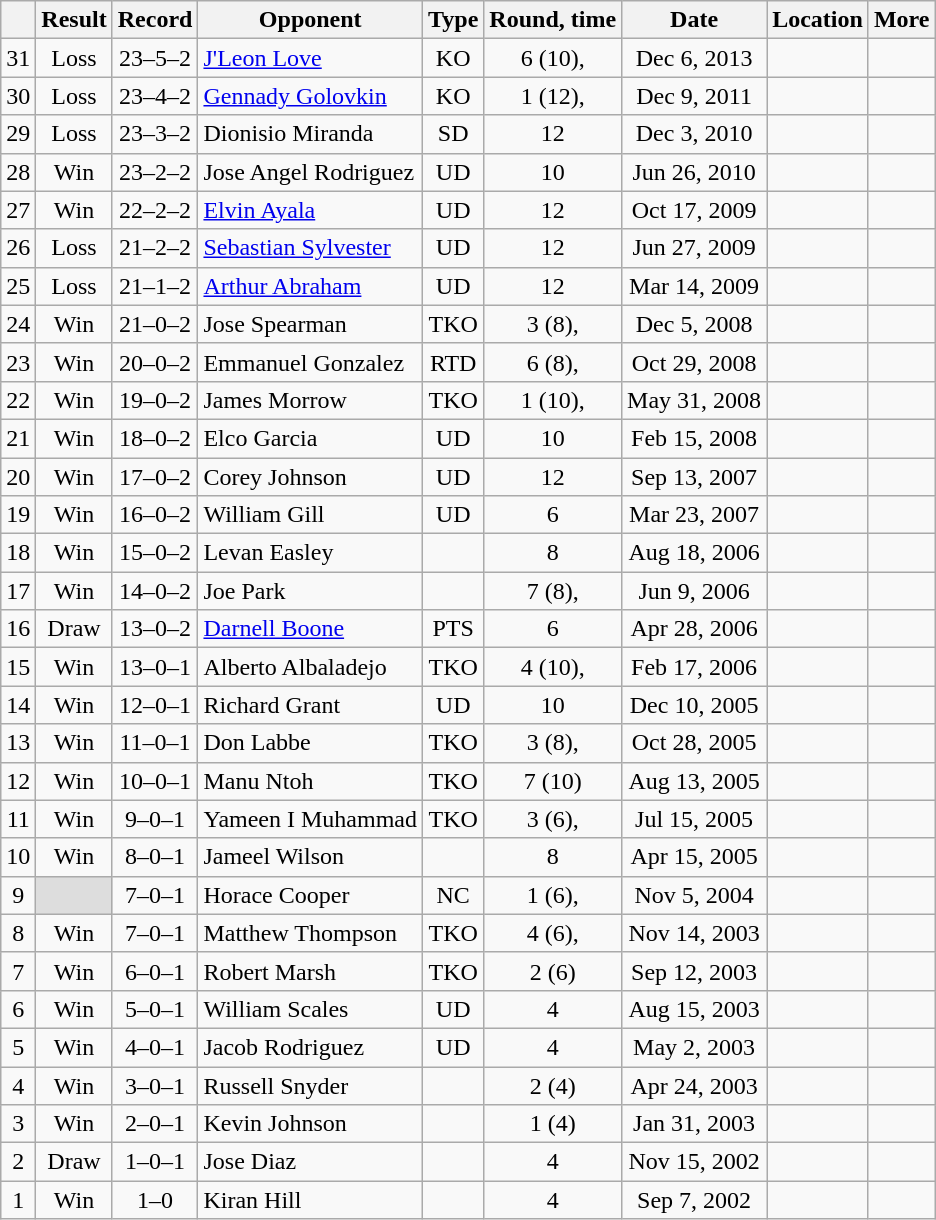<table class="wikitable" style="text-align:center">
<tr>
<th></th>
<th>Result</th>
<th>Record</th>
<th>Opponent</th>
<th>Type</th>
<th>Round, time</th>
<th>Date</th>
<th>Location</th>
<th>More</th>
</tr>
<tr>
<td>31</td>
<td>Loss</td>
<td>23–5–2 </td>
<td style="text-align:left;"> <a href='#'>J'Leon Love</a></td>
<td>KO</td>
<td>6 (10), </td>
<td>Dec 6, 2013</td>
<td style="text-align:left;"> </td>
<td></td>
</tr>
<tr>
<td>30</td>
<td>Loss</td>
<td>23–4–2 </td>
<td style="text-align:left;"> <a href='#'>Gennady Golovkin</a></td>
<td>KO</td>
<td>1 (12), </td>
<td>Dec 9, 2011</td>
<td style="text-align:left;"> </td>
<td align=left></td>
</tr>
<tr>
<td>29</td>
<td>Loss</td>
<td>23–3–2 </td>
<td style="text-align:left;"> Dionisio Miranda</td>
<td>SD</td>
<td>12</td>
<td>Dec 3, 2010</td>
<td style="text-align:left;"> </td>
<td align=left></td>
</tr>
<tr>
<td>28</td>
<td>Win</td>
<td>23–2–2 </td>
<td style="text-align:left;"> Jose Angel Rodriguez</td>
<td>UD</td>
<td>10</td>
<td>Jun 26, 2010</td>
<td style="text-align:left;"> </td>
<td></td>
</tr>
<tr>
<td>27</td>
<td>Win</td>
<td>22–2–2 </td>
<td style="text-align:left;"> <a href='#'>Elvin Ayala</a></td>
<td>UD</td>
<td>12</td>
<td>Oct 17, 2009</td>
<td style="text-align:left;"> </td>
<td align=left></td>
</tr>
<tr>
<td>26</td>
<td>Loss</td>
<td>21–2–2 </td>
<td style="text-align:left;"> <a href='#'>Sebastian Sylvester</a></td>
<td>UD</td>
<td>12</td>
<td>Jun 27, 2009</td>
<td style="text-align:left;"> </td>
<td align=left></td>
</tr>
<tr>
<td>25</td>
<td>Loss</td>
<td>21–1–2 </td>
<td style="text-align:left;"> <a href='#'>Arthur Abraham</a></td>
<td>UD</td>
<td>12</td>
<td>Mar 14, 2009</td>
<td style="text-align:left;"> </td>
<td align=left></td>
</tr>
<tr>
<td>24</td>
<td>Win</td>
<td>21–0–2 </td>
<td style="text-align:left;"> Jose Spearman</td>
<td>TKO</td>
<td>3 (8), </td>
<td>Dec 5, 2008</td>
<td style="text-align:left;"> </td>
<td></td>
</tr>
<tr>
<td>23</td>
<td>Win</td>
<td>20–0–2 </td>
<td style="text-align:left;"> Emmanuel Gonzalez</td>
<td>RTD</td>
<td>6 (8), </td>
<td>Oct 29, 2008</td>
<td style="text-align:left;"> </td>
<td></td>
</tr>
<tr>
<td>22</td>
<td>Win</td>
<td>19–0–2 </td>
<td style="text-align:left;"> James Morrow</td>
<td>TKO</td>
<td>1 (10), </td>
<td>May 31, 2008</td>
<td style="text-align:left;"> </td>
<td></td>
</tr>
<tr>
<td>21</td>
<td>Win</td>
<td>18–0–2 </td>
<td style="text-align:left;"> Elco Garcia</td>
<td>UD</td>
<td>10</td>
<td>Feb 15, 2008</td>
<td style="text-align:left;"> </td>
<td></td>
</tr>
<tr>
<td>20</td>
<td>Win</td>
<td>17–0–2 </td>
<td style="text-align:left;"> Corey Johnson</td>
<td>UD</td>
<td>12</td>
<td>Sep 13, 2007</td>
<td style="text-align:left;"> </td>
<td align=left></td>
</tr>
<tr>
<td>19</td>
<td>Win</td>
<td>16–0–2 </td>
<td style="text-align:left;"> William Gill</td>
<td>UD</td>
<td>6</td>
<td>Mar 23, 2007</td>
<td style="text-align:left;"> </td>
<td></td>
</tr>
<tr>
<td>18</td>
<td>Win</td>
<td>15–0–2 </td>
<td style="text-align:left;"> Levan Easley</td>
<td></td>
<td>8</td>
<td>Aug 18, 2006</td>
<td style="text-align:left;"> </td>
<td></td>
</tr>
<tr>
<td>17</td>
<td>Win</td>
<td>14–0–2 </td>
<td style="text-align:left;"> Joe Park</td>
<td></td>
<td>7 (8), </td>
<td>Jun 9, 2006</td>
<td style="text-align:left;"> </td>
<td></td>
</tr>
<tr>
<td>16</td>
<td>Draw</td>
<td>13–0–2 </td>
<td style="text-align:left;"> <a href='#'>Darnell Boone</a></td>
<td>PTS</td>
<td>6</td>
<td>Apr 28, 2006</td>
<td style="text-align:left;"> </td>
<td></td>
</tr>
<tr>
<td>15</td>
<td>Win</td>
<td>13–0–1 </td>
<td style="text-align:left;"> Alberto Albaladejo</td>
<td>TKO</td>
<td>4 (10), </td>
<td>Feb 17, 2006</td>
<td style="text-align:left;"> </td>
<td align=left></td>
</tr>
<tr>
<td>14</td>
<td>Win</td>
<td>12–0–1 </td>
<td style="text-align:left;"> Richard Grant</td>
<td>UD</td>
<td>10</td>
<td>Dec 10, 2005</td>
<td style="text-align:left;"> </td>
<td></td>
</tr>
<tr>
<td>13</td>
<td>Win</td>
<td>11–0–1 </td>
<td style="text-align:left;"> Don Labbe</td>
<td>TKO</td>
<td>3 (8), </td>
<td>Oct 28, 2005</td>
<td style="text-align:left;"> </td>
<td></td>
</tr>
<tr>
<td>12</td>
<td>Win</td>
<td>10–0–1 </td>
<td style="text-align:left;"> Manu Ntoh</td>
<td>TKO</td>
<td>7 (10)</td>
<td>Aug 13, 2005</td>
<td style="text-align:left;"> </td>
<td align=left></td>
</tr>
<tr>
<td>11</td>
<td>Win</td>
<td>9–0–1 </td>
<td style="text-align:left;"> Yameen I Muhammad</td>
<td>TKO</td>
<td>3 (6), </td>
<td>Jul 15, 2005</td>
<td style="text-align:left;"> </td>
<td></td>
</tr>
<tr>
<td>10</td>
<td>Win</td>
<td>8–0–1 </td>
<td style="text-align:left;"> Jameel Wilson</td>
<td></td>
<td>8</td>
<td>Apr 15, 2005</td>
<td style="text-align:left;"> </td>
<td></td>
</tr>
<tr>
<td>9</td>
<td style="background: #DDD"></td>
<td>7–0–1 </td>
<td style="text-align:left;"> Horace Cooper</td>
<td>NC</td>
<td>1 (6), </td>
<td>Nov 5, 2004</td>
<td style="text-align:left;"> </td>
<td align=left></td>
</tr>
<tr>
<td>8</td>
<td>Win</td>
<td>7–0–1</td>
<td style="text-align:left;"> Matthew Thompson</td>
<td>TKO</td>
<td>4 (6), </td>
<td>Nov 14, 2003</td>
<td style="text-align:left;"> </td>
<td></td>
</tr>
<tr>
<td>7</td>
<td>Win</td>
<td>6–0–1</td>
<td style="text-align:left;"> Robert Marsh</td>
<td>TKO</td>
<td>2 (6)</td>
<td>Sep 12, 2003</td>
<td style="text-align:left;"> </td>
<td></td>
</tr>
<tr>
<td>6</td>
<td>Win</td>
<td>5–0–1</td>
<td style="text-align:left;"> William Scales</td>
<td>UD</td>
<td>4</td>
<td>Aug 15, 2003</td>
<td style="text-align:left;"> </td>
<td></td>
</tr>
<tr>
<td>5</td>
<td>Win</td>
<td>4–0–1</td>
<td style="text-align:left;"> Jacob Rodriguez</td>
<td>UD</td>
<td>4</td>
<td>May 2, 2003</td>
<td style="text-align:left;"> </td>
<td></td>
</tr>
<tr>
<td>4</td>
<td>Win</td>
<td>3–0–1</td>
<td style="text-align:left;"> Russell Snyder</td>
<td></td>
<td>2 (4)</td>
<td>Apr 24, 2003</td>
<td style="text-align:left;"> </td>
<td></td>
</tr>
<tr>
<td>3</td>
<td>Win</td>
<td>2–0–1</td>
<td style="text-align:left;"> Kevin Johnson</td>
<td></td>
<td>1 (4)</td>
<td>Jan 31, 2003</td>
<td style="text-align:left;"> </td>
<td></td>
</tr>
<tr>
<td>2</td>
<td>Draw</td>
<td>1–0–1</td>
<td style="text-align:left;"> Jose Diaz</td>
<td></td>
<td>4</td>
<td>Nov 15, 2002</td>
<td style="text-align:left;"> </td>
<td></td>
</tr>
<tr>
<td>1</td>
<td>Win</td>
<td>1–0</td>
<td style="text-align:left;"> Kiran Hill</td>
<td></td>
<td>4</td>
<td>Sep 7, 2002</td>
<td style="text-align:left;"> </td>
<td></td>
</tr>
</table>
